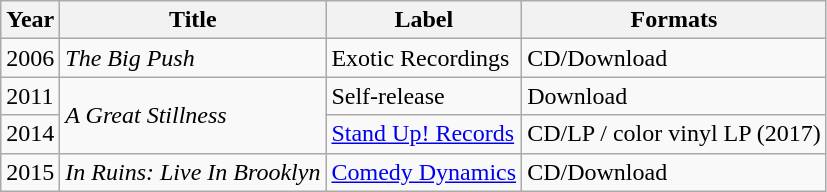<table class = "wikitable sortable">
<tr>
<th>Year</th>
<th>Title</th>
<th>Label</th>
<th>Formats</th>
</tr>
<tr>
<td>2006</td>
<td><em>The Big Push</em></td>
<td>Exotic Recordings</td>
<td>CD/Download</td>
</tr>
<tr>
<td>2011</td>
<td rowspan="2"><em>A Great Stillness</em></td>
<td>Self-release</td>
<td>Download</td>
</tr>
<tr>
<td>2014</td>
<td><a href='#'>Stand Up! Records</a></td>
<td>CD/LP / color vinyl LP (2017)</td>
</tr>
<tr>
<td>2015</td>
<td><em>In Ruins: Live In Brooklyn</em></td>
<td><a href='#'>Comedy Dynamics</a></td>
<td>CD/Download</td>
</tr>
</table>
